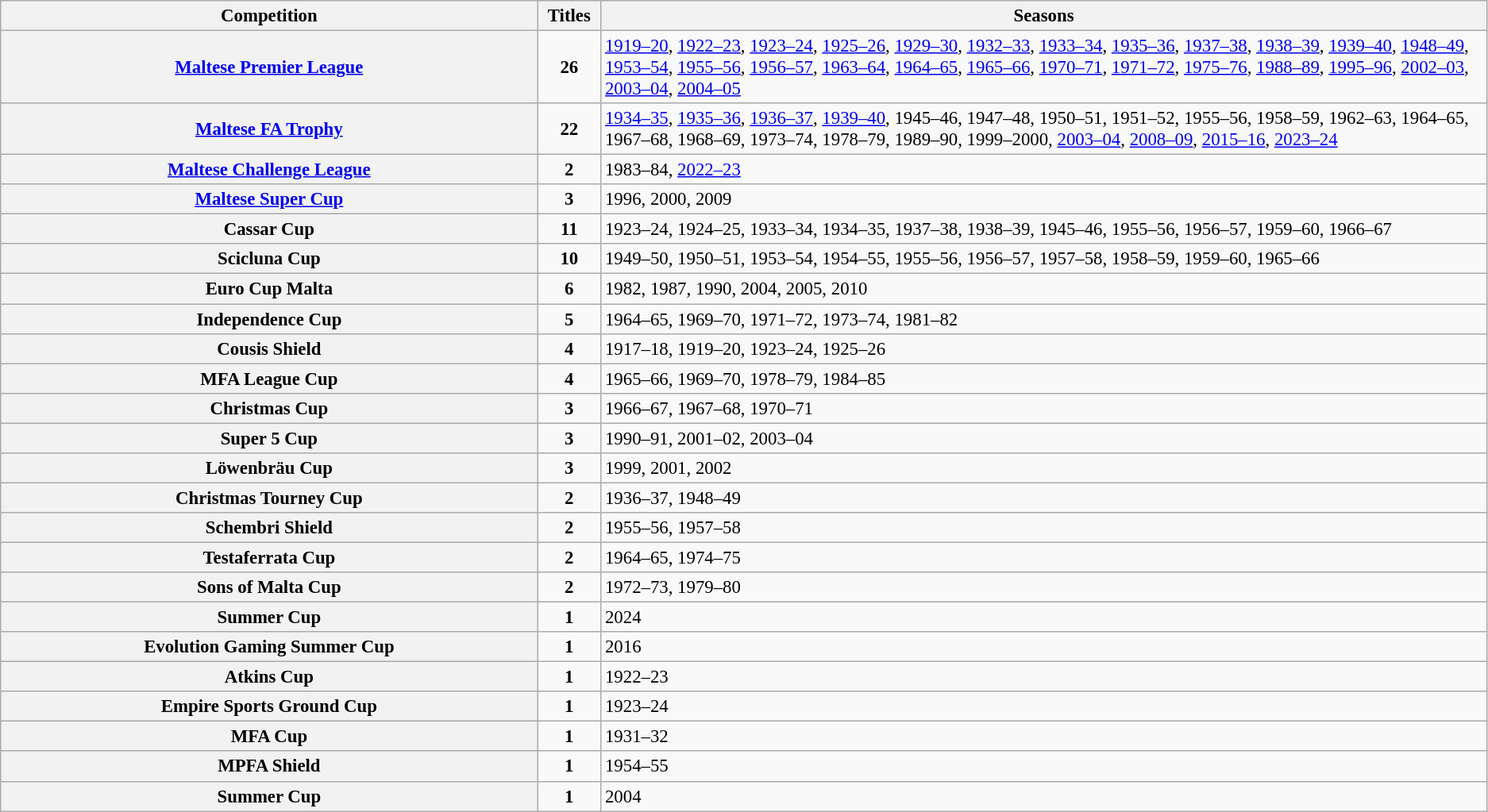<table class="wikitable plainrowheaders" style="font-size:95%; text-align:center;">
<tr>
<th style="width: 20%;">Competition</th>
<th style="width: 1%;">Titles</th>
<th style="width: 33%;">Seasons</th>
</tr>
<tr>
<th scope="col"><a href='#'>Maltese Premier League</a> </th>
<td><strong>26</strong></td>
<td align="left"><a href='#'>1919–20</a>, <a href='#'>1922–23</a>, <a href='#'>1923–24</a>, <a href='#'>1925–26</a>, <a href='#'>1929–30</a>, <a href='#'>1932–33</a>, <a href='#'>1933–34</a>, <a href='#'>1935–36</a>, <a href='#'>1937–38</a>, <a href='#'>1938–39</a>, <a href='#'>1939–40</a>, <a href='#'>1948–49</a>, <a href='#'>1953–54</a>, <a href='#'>1955–56</a>, <a href='#'>1956–57</a>, <a href='#'>1963–64</a>, <a href='#'>1964–65</a>, <a href='#'>1965–66</a>, <a href='#'>1970–71</a>, <a href='#'>1971–72</a>, <a href='#'>1975–76</a>, <a href='#'>1988–89</a>, <a href='#'>1995–96</a>, <a href='#'>2002–03</a>, <a href='#'>2003–04</a>, <a href='#'>2004–05</a></td>
</tr>
<tr>
<th scope="col"><a href='#'>Maltese FA Trophy</a></th>
<td><strong>22</strong></td>
<td align="left"><a href='#'>1934–35</a>, <a href='#'>1935–36</a>, <a href='#'>1936–37</a>, <a href='#'>1939–40</a>, 1945–46, 1947–48, 1950–51, 1951–52, 1955–56, 1958–59, 1962–63, 1964–65, 1967–68, 1968–69, 1973–74, 1978–79, 1989–90, 1999–2000, <a href='#'>2003–04</a>, <a href='#'>2008–09</a>, <a href='#'>2015–16</a>, <a href='#'>2023–24</a></td>
</tr>
<tr>
<th scope="col"><a href='#'>Maltese Challenge League</a></th>
<td><strong>2</strong></td>
<td align="left">1983–84, <a href='#'>2022–23</a></td>
</tr>
<tr>
<th scope="col"><a href='#'>Maltese Super Cup</a></th>
<td><strong>3</strong></td>
<td align="left">1996, 2000, 2009</td>
</tr>
<tr>
<th scope="col"><strong>Cassar Cup</strong></th>
<td><strong>11</strong></td>
<td align="left">1923–24, 1924–25, 1933–34, 1934–35, 1937–38, 1938–39, 1945–46, 1955–56, 1956–57, 1959–60, 1966–67</td>
</tr>
<tr>
<th scope="col"><strong>Scicluna Cup</strong></th>
<td><strong>10</strong></td>
<td align="left">1949–50, 1950–51, 1953–54, 1954–55, 1955–56, 1956–57, 1957–58, 1958–59, 1959–60, 1965–66</td>
</tr>
<tr>
<th scope="col"><strong>Euro Cup Malta</strong></th>
<td><strong>6</strong></td>
<td align="left">1982, 1987, 1990, 2004, 2005, 2010</td>
</tr>
<tr>
<th scope="col"><strong>Independence Cup</strong></th>
<td><strong>5</strong></td>
<td align="left">1964–65, 1969–70, 1971–72, 1973–74, 1981–82</td>
</tr>
<tr>
<th scope="col"><strong>Cousis Shield</strong></th>
<td><strong>4</strong></td>
<td align="left">1917–18, 1919–20, 1923–24, 1925–26</td>
</tr>
<tr>
<th scope="col"><strong>MFA League Cup</strong></th>
<td><strong>4</strong></td>
<td align="left">1965–66, 1969–70, 1978–79, 1984–85</td>
</tr>
<tr>
<th scope="col"><strong>Christmas Cup</strong></th>
<td><strong>3</strong></td>
<td align="left">1966–67, 1967–68, 1970–71</td>
</tr>
<tr>
<th scope="col"><strong>Super 5 Cup</strong></th>
<td><strong>3</strong></td>
<td align="left">1990–91, 2001–02, 2003–04</td>
</tr>
<tr>
<th scope="col"><strong>Löwenbräu Cup</strong></th>
<td><strong>3</strong></td>
<td align="left">1999, 2001, 2002</td>
</tr>
<tr>
<th scope="col"><strong>Christmas Tourney Cup</strong></th>
<td><strong>2</strong></td>
<td align="left">1936–37, 1948–49</td>
</tr>
<tr>
<th scope="col"><strong>Schembri Shield</strong></th>
<td><strong>2</strong></td>
<td align="left">1955–56, 1957–58</td>
</tr>
<tr>
<th scope="col"><strong>Testaferrata Cup</strong></th>
<td><strong>2</strong></td>
<td align="left">1964–65, 1974–75</td>
</tr>
<tr>
<th scope="col"><strong>Sons of Malta Cup</strong></th>
<td><strong>2</strong></td>
<td align="left">1972–73, 1979–80</td>
</tr>
<tr>
<th scope="col"><strong>Summer Cup</strong></th>
<td><strong>1</strong></td>
<td align="left">2024</td>
</tr>
<tr>
<th scope="col"><strong>Evolution Gaming Summer Cup</strong></th>
<td><strong>1</strong></td>
<td align="left">2016</td>
</tr>
<tr>
<th scope="col"><strong>Atkins Cup</strong></th>
<td><strong>1</strong></td>
<td align="left">1922–23</td>
</tr>
<tr>
<th scope="col"><strong>Empire Sports Ground Cup</strong></th>
<td><strong>1</strong></td>
<td align="left">1923–24</td>
</tr>
<tr>
<th scope="col"><strong>MFA Cup</strong></th>
<td><strong>1</strong></td>
<td align="left">1931–32</td>
</tr>
<tr>
<th scope="col"><strong>MPFA Shield</strong></th>
<td><strong>1</strong></td>
<td align="left">1954–55</td>
</tr>
<tr>
<th scope="col"><strong>Summer Cup</strong></th>
<td><strong>1</strong></td>
<td align="left">2004</td>
</tr>
</table>
